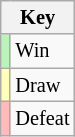<table class="wikitable" style="font-size: 85%">
<tr>
<th colspan=2>Key</th>
</tr>
<tr>
<td bgcolor=#BBF3BB></td>
<td>Win</td>
</tr>
<tr>
<td bgcolor=#FFFFBB></td>
<td>Draw</td>
</tr>
<tr>
<td bgcolor=#FFBBBB></td>
<td>Defeat</td>
</tr>
</table>
